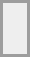<table align="center" border="0" cellpadding="4" cellspacing="4" style="border: 2px solid #9d9d9d;background-color:#eeeeee" valign="midlle">
<tr>
<td><br><div></div></td>
</tr>
</table>
